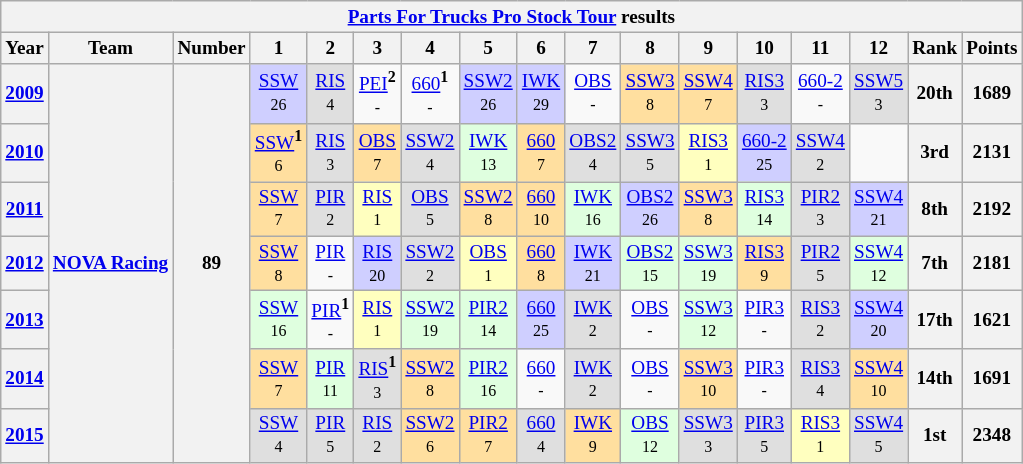<table class="wikitable" style="text-align:center; font-size:80%">
<tr>
<th colspan=45><a href='#'>Parts For Trucks Pro Stock Tour</a> results</th>
</tr>
<tr>
<th>Year</th>
<th>Team</th>
<th>Number</th>
<th>1</th>
<th>2</th>
<th>3</th>
<th>4</th>
<th>5</th>
<th>6</th>
<th>7</th>
<th>8</th>
<th>9</th>
<th>10</th>
<th>11</th>
<th>12</th>
<th>Rank</th>
<th>Points</th>
</tr>
<tr>
<th><a href='#'>2009</a></th>
<th rowspan=7><a href='#'>NOVA Racing</a></th>
<th rowspan=7>89</th>
<td style="background:#CFCFFF;"><a href='#'>SSW</a><br><small>26</small></td>
<td style="background:#DFDFDF;"><a href='#'>RIS</a><br><small>4</small></td>
<td><a href='#'>PEI</a><strong><sup>2</sup></strong><br><small>-</small></td>
<td><a href='#'>660</a><strong><sup>1</sup></strong><br><small>-</small></td>
<td style="background:#CFCFFF;"><a href='#'>SSW2</a><br><small>26</small></td>
<td style="background:#CFCFFF;"><a href='#'>IWK</a><br><small>29</small></td>
<td><a href='#'>OBS</a><br><small>-</small></td>
<td style="background:#FFDF9F;"><a href='#'>SSW3</a><br><small>8</small></td>
<td style="background:#FFDF9F;"><a href='#'>SSW4</a><br><small>7</small></td>
<td style="background:#DFDFDF;"><a href='#'>RIS3</a><br><small>3</small></td>
<td><a href='#'>660-2</a><br><small>-</small></td>
<td style="background:#DFDFDF;"><a href='#'>SSW5</a><br><small>3</small></td>
<th>20th</th>
<th>1689</th>
</tr>
<tr>
<th><a href='#'>2010</a></th>
<td style="background:#FFDF9F;"><a href='#'>SSW</a><strong><sup>1</sup></strong><br><small>6</small></td>
<td style="background:#DFDFDF;"><a href='#'>RIS</a><br><small>3</small></td>
<td style="background:#FFDF9F;"><a href='#'>OBS</a><br><small>7</small></td>
<td style="background:#DFDFDF;"><a href='#'>SSW2</a><br><small>4</small></td>
<td style="background:#DFFFDF;"><a href='#'>IWK</a><br><small>13</small></td>
<td style="background:#FFDF9F;"><a href='#'>660</a><br><small>7</small></td>
<td style="background:#DFDFDF;"><a href='#'>OBS2</a><br><small>4</small></td>
<td style="background:#DFDFDF;"><a href='#'>SSW3</a><br><small>5</small></td>
<td style="background:#FFFFBF;"><a href='#'>RIS3</a><br><small>1</small></td>
<td style="background:#CFCFFF;"><a href='#'>660-2</a><br><small>25</small></td>
<td style="background:#DFDFDF;"><a href='#'>SSW4</a><br><small>2</small></td>
<td></td>
<th>3rd</th>
<th>2131</th>
</tr>
<tr>
<th><a href='#'>2011</a></th>
<td style="background:#FFDF9F;"><a href='#'>SSW</a><br><small>7</small></td>
<td style="background:#DFDFDF;"><a href='#'>PIR</a><br><small>2</small></td>
<td style="background:#FFFFBF;"><a href='#'>RIS</a><br><small>1</small></td>
<td style="background:#DFDFDF;"><a href='#'>OBS</a><br><small>5</small></td>
<td style="background:#FFDF9F;"><a href='#'>SSW2</a><br><small>8</small></td>
<td style="background:#FFDF9F;"><a href='#'>660</a><br><small>10</small></td>
<td style="background:#DFFFDF;"><a href='#'>IWK</a><br><small>16</small></td>
<td style="background:#CFCFFF;"><a href='#'>OBS2</a><br><small>26</small></td>
<td style="background:#FFDF9F;"><a href='#'>SSW3</a><br><small>8</small></td>
<td style="background:#DFFFDF;"><a href='#'>RIS3</a><br><small>14</small></td>
<td style="background:#DFDFDF;"><a href='#'>PIR2</a><br><small>3</small></td>
<td style="background:#CFCFFF;"><a href='#'>SSW4</a><br><small>21</small></td>
<th>8th</th>
<th>2192</th>
</tr>
<tr>
<th><a href='#'>2012</a></th>
<td style="background:#FFDF9F;"><a href='#'>SSW</a><br><small>8</small></td>
<td><a href='#'>PIR</a><br><small>-</small></td>
<td style="background:#CFCFFF;"><a href='#'>RIS</a><br><small>20</small></td>
<td style="background:#DFDFDF;"><a href='#'>SSW2</a><br><small>2</small></td>
<td style="background:#FFFFBF;"><a href='#'>OBS</a><br><small>1</small></td>
<td style="background:#FFDF9F;"><a href='#'>660</a><br><small>8</small></td>
<td style="background:#CFCFFF;"><a href='#'>IWK</a><br><small>21</small></td>
<td style="background:#DFFFDF;"><a href='#'>OBS2</a><br><small>15</small></td>
<td style="background:#DFFFDF;"><a href='#'>SSW3</a><br><small>19</small></td>
<td style="background:#FFDF9F;"><a href='#'>RIS3</a><br><small>9</small></td>
<td style="background:#DFDFDF;"><a href='#'>PIR2</a><br><small>5</small></td>
<td style="background:#DFFFDF;"><a href='#'>SSW4</a><br><small>12</small></td>
<th>7th</th>
<th>2181</th>
</tr>
<tr>
<th><a href='#'>2013</a></th>
<td style="background:#DFFFDF;"><a href='#'>SSW</a><br><small>16</small></td>
<td><a href='#'>PIR</a><strong><sup>1</sup></strong><br><small>-</small></td>
<td style="background:#FFFFBF;"><a href='#'>RIS</a><br><small>1</small></td>
<td style="background:#DFFFDF;"><a href='#'>SSW2</a><br><small>19</small></td>
<td style="background:#DFFFDF;"><a href='#'>PIR2</a><br><small>14</small></td>
<td style="background:#CFCFFF;"><a href='#'>660</a><br><small>25</small></td>
<td style="background:#DFDFDF;"><a href='#'>IWK</a><br><small>2</small></td>
<td><a href='#'>OBS</a><br><small>-</small></td>
<td style="background:#DFFFDF;"><a href='#'>SSW3</a><br><small>12</small></td>
<td><a href='#'>PIR3</a><br><small>-</small></td>
<td style="background:#DFDFDF;"><a href='#'>RIS3</a><br><small>2</small></td>
<td style="background:#CFCFFF;"><a href='#'>SSW4</a><br><small>20</small></td>
<th>17th</th>
<th>1621</th>
</tr>
<tr>
<th><a href='#'>2014</a></th>
<td style="background:#FFDF9F;"><a href='#'>SSW</a><br><small>7</small></td>
<td style="background:#DFFFDF;"><a href='#'>PIR</a><br><small>11</small></td>
<td style="background:#DFDFDF;"><a href='#'>RIS</a><strong><sup>1</sup></strong><br><small>3</small></td>
<td style="background:#FFDF9F;"><a href='#'>SSW2</a><br><small>8</small></td>
<td style="background:#DFFFDF;"><a href='#'>PIR2</a><br><small>16</small></td>
<td><a href='#'>660</a><br><small>-</small></td>
<td style="background:#DFDFDF;"><a href='#'>IWK</a><br><small>2</small></td>
<td><a href='#'>OBS</a><br><small>-</small></td>
<td style="background:#FFDF9F;"><a href='#'>SSW3</a><br><small>10</small></td>
<td><a href='#'>PIR3</a><br><small>-</small></td>
<td style="background:#DFDFDF;"><a href='#'>RIS3</a><br><small>4</small></td>
<td style="background:#FFDF9F;"><a href='#'>SSW4</a><br><small>10</small></td>
<th>14th</th>
<th>1691</th>
</tr>
<tr>
<th><a href='#'>2015</a></th>
<td style="background:#DFDFDF;"><a href='#'>SSW</a><br><small>4</small></td>
<td style="background:#DFDFDF;"><a href='#'>PIR</a><br><small>5</small></td>
<td style="background:#DFDFDF;"><a href='#'>RIS</a><br><small>2</small></td>
<td style="background:#FFDF9F;"><a href='#'>SSW2</a><br><small>6</small></td>
<td style="background:#FFDF9F;"><a href='#'>PIR2</a><br><small>7</small></td>
<td style="background:#DFDFDF;"><a href='#'>660</a><br><small>4</small></td>
<td style="background:#FFDF9F;"><a href='#'>IWK</a><br><small>9</small></td>
<td style="background:#DFFFDF;"><a href='#'>OBS</a><br><small>12</small></td>
<td style="background:#DFDFDF;"><a href='#'>SSW3</a><br><small>3</small></td>
<td style="background:#DFDFDF;"><a href='#'>PIR3</a><br><small>5</small></td>
<td style="background:#FFFFBF;"><a href='#'>RIS3</a><br><small>1</small></td>
<td style="background:#DFDFDF;"><a href='#'>SSW4</a><br><small>5</small></td>
<th>1st</th>
<th>2348</th>
</tr>
</table>
